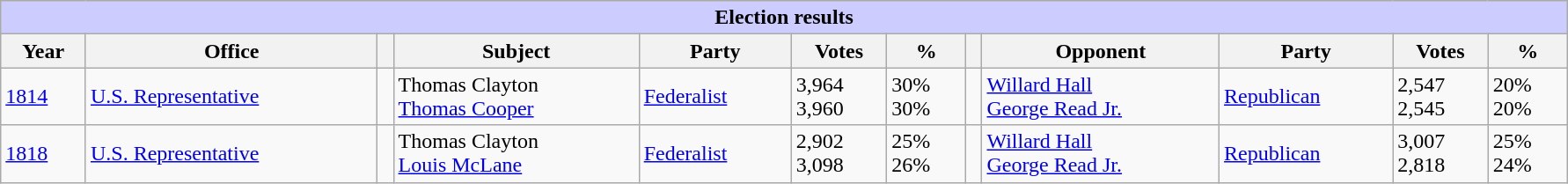<table class=wikitable style="width: 94%" style="text-align: center;" align="center">
<tr bgcolor=#cccccc>
<th colspan=12 style="background: #ccccff;">Election results</th>
</tr>
<tr>
<th><strong>Year</strong></th>
<th><strong>Office</strong></th>
<th></th>
<th><strong>Subject</strong></th>
<th><strong>Party</strong></th>
<th><strong>Votes</strong></th>
<th><strong>%</strong></th>
<th></th>
<th><strong>Opponent</strong></th>
<th><strong>Party</strong></th>
<th><strong>Votes</strong></th>
<th><strong>%</strong></th>
</tr>
<tr>
<td><a href='#'>1814</a></td>
<td><a href='#'>U.S. Representative</a></td>
<td></td>
<td>Thomas Clayton<br><a href='#'>Thomas Cooper</a></td>
<td><a href='#'>Federalist</a></td>
<td>3,964<br>3,960</td>
<td>30%<br>30%</td>
<td></td>
<td><a href='#'>Willard Hall</a><br><a href='#'>George Read Jr.</a></td>
<td><a href='#'>Republican</a></td>
<td>2,547<br>2,545</td>
<td>20%<br>20%</td>
</tr>
<tr>
<td><a href='#'>1818</a></td>
<td><a href='#'>U.S. Representative</a></td>
<td></td>
<td>Thomas Clayton<br><a href='#'>Louis McLane</a></td>
<td><a href='#'>Federalist</a></td>
<td>2,902<br>3,098</td>
<td>25%<br>26%</td>
<td></td>
<td><a href='#'>Willard Hall</a><br><a href='#'>George Read Jr.</a></td>
<td><a href='#'>Republican</a></td>
<td>3,007<br>2,818</td>
<td>25%<br>24%</td>
</tr>
</table>
